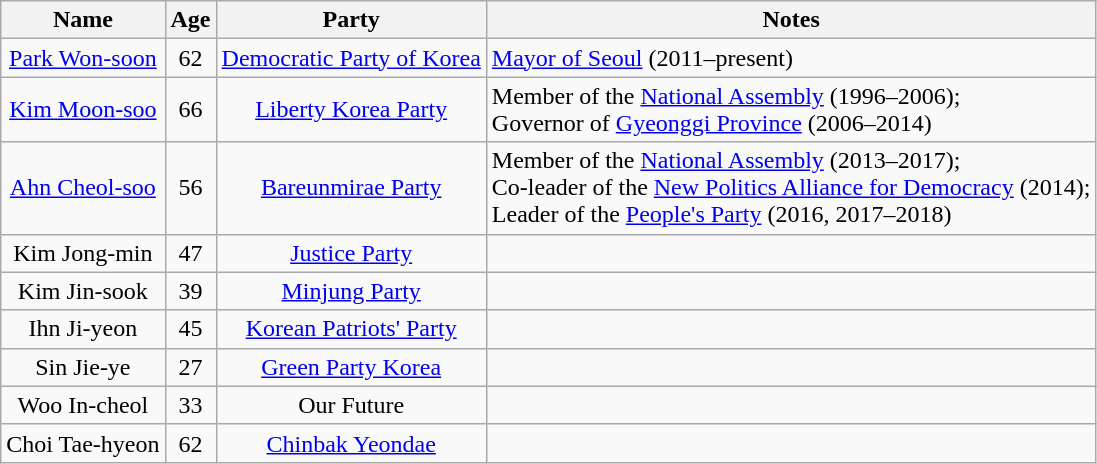<table class="wikitable">
<tr>
<th>Name</th>
<th>Age</th>
<th>Party</th>
<th>Notes</th>
</tr>
<tr>
<td align=center><a href='#'>Park Won-soon</a></td>
<td align=center>62</td>
<td align=center><a href='#'>Democratic Party of Korea</a></td>
<td><a href='#'>Mayor of Seoul</a> (2011–present)</td>
</tr>
<tr>
<td align=center><a href='#'>Kim Moon-soo</a></td>
<td align=center>66</td>
<td align=center><a href='#'>Liberty Korea Party</a></td>
<td>Member of the <a href='#'>National Assembly</a> (1996–2006);<br>Governor of <a href='#'>Gyeonggi Province</a> (2006–2014)</td>
</tr>
<tr>
<td align=center><a href='#'>Ahn Cheol-soo</a></td>
<td align=center>56</td>
<td align=center><a href='#'>Bareunmirae Party</a></td>
<td>Member of the <a href='#'>National Assembly</a> (2013–2017);<br>Co-leader of the <a href='#'>New Politics Alliance for Democracy</a> (2014);<br>Leader of the <a href='#'>People's Party</a> (2016, 2017–2018)</td>
</tr>
<tr>
<td align=center>Kim Jong-min</td>
<td align=center>47</td>
<td align=center><a href='#'>Justice Party</a></td>
<td></td>
</tr>
<tr>
<td align=center>Kim Jin-sook</td>
<td align=center>39</td>
<td align=center><a href='#'>Minjung Party</a></td>
<td></td>
</tr>
<tr>
<td align=center>Ihn Ji-yeon</td>
<td align=center>45</td>
<td align=center><a href='#'>Korean Patriots' Party</a></td>
<td></td>
</tr>
<tr>
<td align=center>Sin Jie-ye</td>
<td align=center>27</td>
<td align=center><a href='#'>Green Party Korea</a></td>
<td></td>
</tr>
<tr>
<td align=center>Woo In-cheol</td>
<td align=center>33</td>
<td align=center>Our Future</td>
<td></td>
</tr>
<tr>
<td align=center>Choi Tae-hyeon</td>
<td align=center>62</td>
<td align=center><a href='#'>Chinbak Yeondae</a></td>
<td></td>
</tr>
</table>
